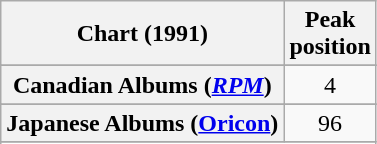<table class="wikitable sortable plainrowheaders" style="text-align:center;">
<tr>
<th scope="col">Chart (1991)</th>
<th scope="col">Peak<br>position</th>
</tr>
<tr>
</tr>
<tr>
</tr>
<tr>
<th scope="row">Canadian Albums (<em><a href='#'>RPM</a></em>)</th>
<td>4</td>
</tr>
<tr>
</tr>
<tr>
</tr>
<tr>
<th scope="row">Japanese Albums (<a href='#'>Oricon</a>)</th>
<td>96</td>
</tr>
<tr>
</tr>
<tr>
</tr>
<tr>
</tr>
<tr>
</tr>
<tr>
</tr>
<tr>
</tr>
</table>
